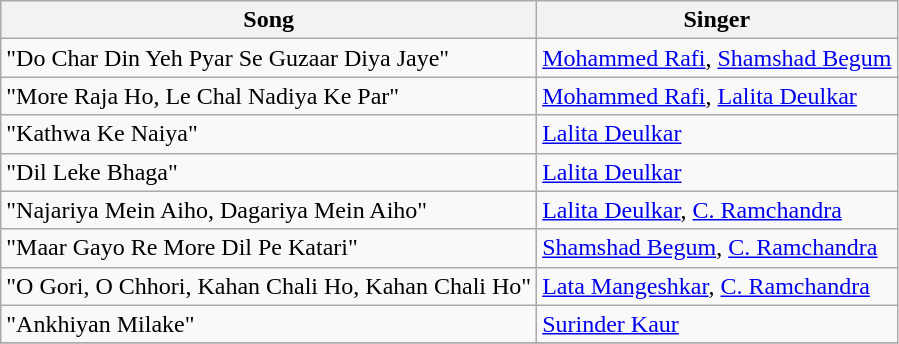<table class="wikitable">
<tr>
<th>Song</th>
<th>Singer</th>
</tr>
<tr>
<td>"Do Char Din Yeh Pyar Se Guzaar Diya Jaye"</td>
<td><a href='#'>Mohammed Rafi</a>, <a href='#'>Shamshad Begum</a></td>
</tr>
<tr>
<td>"More Raja Ho, Le Chal Nadiya Ke Par"</td>
<td><a href='#'>Mohammed Rafi</a>, <a href='#'>Lalita Deulkar</a></td>
</tr>
<tr>
<td>"Kathwa Ke Naiya"</td>
<td><a href='#'>Lalita Deulkar</a></td>
</tr>
<tr>
<td>"Dil Leke Bhaga"</td>
<td><a href='#'>Lalita Deulkar</a></td>
</tr>
<tr>
<td>"Najariya Mein Aiho, Dagariya Mein Aiho"</td>
<td><a href='#'>Lalita Deulkar</a>, <a href='#'>C. Ramchandra</a></td>
</tr>
<tr>
<td>"Maar Gayo Re More Dil Pe Katari"</td>
<td><a href='#'>Shamshad Begum</a>, <a href='#'>C. Ramchandra</a></td>
</tr>
<tr>
<td>"O Gori, O Chhori, Kahan Chali Ho, Kahan Chali Ho"</td>
<td><a href='#'>Lata Mangeshkar</a>, <a href='#'>C. Ramchandra</a></td>
</tr>
<tr>
<td>"Ankhiyan Milake"</td>
<td><a href='#'>Surinder Kaur</a></td>
</tr>
<tr>
</tr>
</table>
